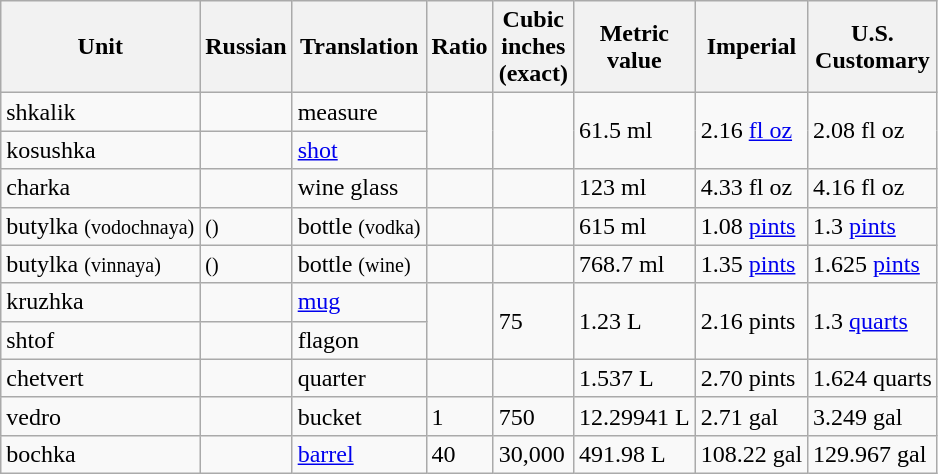<table class="wikitable">
<tr>
<th>Unit</th>
<th>Russian</th>
<th>Translation</th>
<th>Ratio</th>
<th>Cubic<br>inches<br>(exact)</th>
<th>Metric<br>value</th>
<th>Imperial</th>
<th>U.S.<br>Customary</th>
</tr>
<tr>
<td>shkalik</td>
<td></td>
<td>measure</td>
<td rowspan="2"></td>
<td rowspan="2"></td>
<td rowspan="2">61.5 ml</td>
<td rowspan="2">2.16 <a href='#'>fl oz</a></td>
<td rowspan="2">2.08 fl oz</td>
</tr>
<tr>
<td>kosushka</td>
<td></td>
<td><a href='#'>shot</a></td>
</tr>
<tr>
<td>charka</td>
<td></td>
<td>wine glass</td>
<td></td>
<td></td>
<td>123 ml</td>
<td>4.33 fl oz</td>
<td>4.16 fl oz</td>
</tr>
<tr>
<td>butylka <small>(vodochnaya)</small></td>
<td> <small>()</small></td>
<td>bottle <small>(vodka)</small></td>
<td></td>
<td></td>
<td>615 ml</td>
<td>1.08 <a href='#'>pints</a></td>
<td>1.3 <a href='#'>pints</a></td>
</tr>
<tr>
<td>butylka <small>(vinnaya)</small></td>
<td> <small>()</small></td>
<td>bottle <small>(wine)</small></td>
<td></td>
<td></td>
<td>768.7 ml</td>
<td>1.35 <a href='#'>pints</a></td>
<td>1.625 <a href='#'>pints</a></td>
</tr>
<tr>
<td>kruzhka</td>
<td></td>
<td><a href='#'>mug</a></td>
<td rowspan="2"></td>
<td rowspan="2">75</td>
<td rowspan="2">1.23 L</td>
<td rowspan="2">2.16 pints</td>
<td rowspan="2">1.3 <a href='#'>quarts</a></td>
</tr>
<tr>
<td>shtof</td>
<td></td>
<td>flagon</td>
</tr>
<tr>
<td>chetvert</td>
<td></td>
<td>quarter</td>
<td></td>
<td></td>
<td>1.537 L</td>
<td>2.70 pints</td>
<td>1.624 quarts</td>
</tr>
<tr>
<td>vedro</td>
<td></td>
<td>bucket</td>
<td>1</td>
<td>750</td>
<td>12.29941 L</td>
<td>2.71 gal</td>
<td>3.249 gal</td>
</tr>
<tr>
<td>bochka</td>
<td></td>
<td><a href='#'>barrel</a></td>
<td>40</td>
<td>30,000</td>
<td>491.98 L</td>
<td>108.22 gal</td>
<td>129.967 gal</td>
</tr>
</table>
